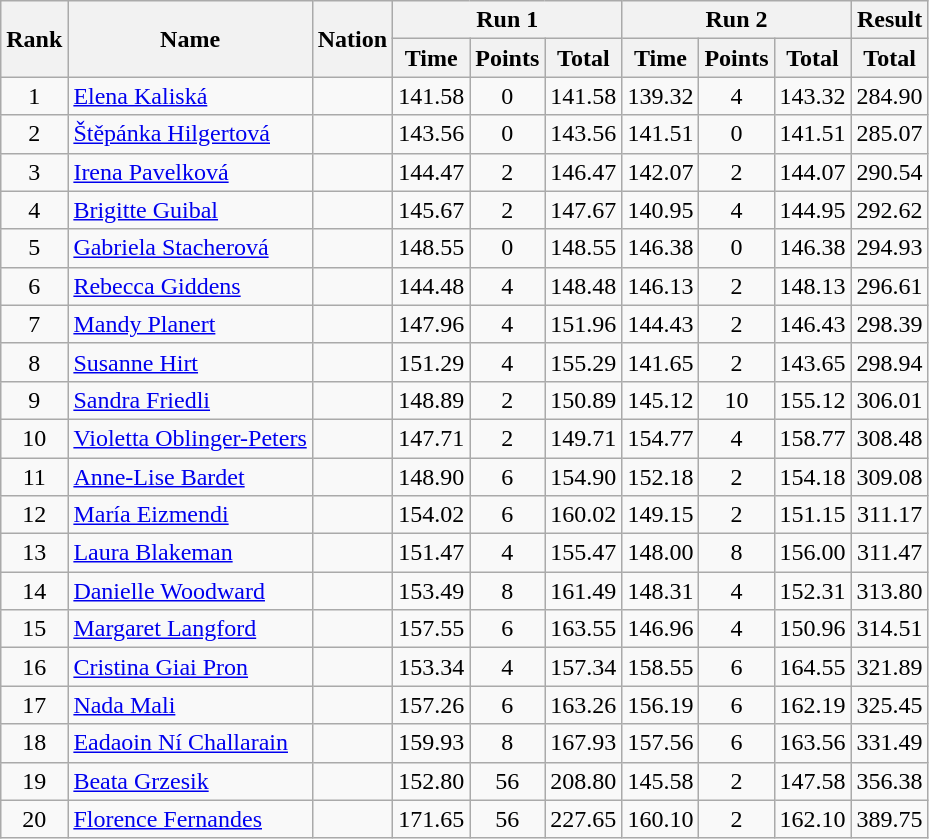<table class="wikitable sortable" style="text-align:center">
<tr>
<th rowspan=2>Rank</th>
<th rowspan=2>Name</th>
<th rowspan=2>Nation</th>
<th colspan=3>Run 1</th>
<th colspan=3>Run 2</th>
<th>Result</th>
</tr>
<tr>
<th>Time</th>
<th>Points</th>
<th>Total</th>
<th>Time</th>
<th>Points</th>
<th>Total</th>
<th>Total</th>
</tr>
<tr>
<td>1</td>
<td align=left><a href='#'>Elena Kaliská</a></td>
<td align=left></td>
<td>141.58</td>
<td>0</td>
<td>141.58</td>
<td>139.32</td>
<td>4</td>
<td>143.32</td>
<td>284.90</td>
</tr>
<tr>
<td>2</td>
<td align=left><a href='#'>Štěpánka Hilgertová</a></td>
<td align=left></td>
<td>143.56</td>
<td>0</td>
<td>143.56</td>
<td>141.51</td>
<td>0</td>
<td>141.51</td>
<td>285.07</td>
</tr>
<tr>
<td>3</td>
<td align=left><a href='#'>Irena Pavelková</a></td>
<td align=left></td>
<td>144.47</td>
<td>2</td>
<td>146.47</td>
<td>142.07</td>
<td>2</td>
<td>144.07</td>
<td>290.54</td>
</tr>
<tr>
<td>4</td>
<td align=left><a href='#'>Brigitte Guibal</a></td>
<td align=left></td>
<td>145.67</td>
<td>2</td>
<td>147.67</td>
<td>140.95</td>
<td>4</td>
<td>144.95</td>
<td>292.62</td>
</tr>
<tr>
<td>5</td>
<td align=left><a href='#'>Gabriela Stacherová</a></td>
<td align=left></td>
<td>148.55</td>
<td>0</td>
<td>148.55</td>
<td>146.38</td>
<td>0</td>
<td>146.38</td>
<td>294.93</td>
</tr>
<tr>
<td>6</td>
<td align=left><a href='#'>Rebecca Giddens</a></td>
<td align=left></td>
<td>144.48</td>
<td>4</td>
<td>148.48</td>
<td>146.13</td>
<td>2</td>
<td>148.13</td>
<td>296.61</td>
</tr>
<tr>
<td>7</td>
<td align=left><a href='#'>Mandy Planert</a></td>
<td align=left></td>
<td>147.96</td>
<td>4</td>
<td>151.96</td>
<td>144.43</td>
<td>2</td>
<td>146.43</td>
<td>298.39</td>
</tr>
<tr>
<td>8</td>
<td align=left><a href='#'>Susanne Hirt</a></td>
<td align=left></td>
<td>151.29</td>
<td>4</td>
<td>155.29</td>
<td>141.65</td>
<td>2</td>
<td>143.65</td>
<td>298.94</td>
</tr>
<tr>
<td>9</td>
<td align=left><a href='#'>Sandra Friedli</a></td>
<td align=left></td>
<td>148.89</td>
<td>2</td>
<td>150.89</td>
<td>145.12</td>
<td>10</td>
<td>155.12</td>
<td>306.01</td>
</tr>
<tr>
<td>10</td>
<td align=left><a href='#'>Violetta Oblinger-Peters</a></td>
<td align=left></td>
<td>147.71</td>
<td>2</td>
<td>149.71</td>
<td>154.77</td>
<td>4</td>
<td>158.77</td>
<td>308.48</td>
</tr>
<tr>
<td>11</td>
<td align=left><a href='#'>Anne-Lise Bardet</a></td>
<td align=left></td>
<td>148.90</td>
<td>6</td>
<td>154.90</td>
<td>152.18</td>
<td>2</td>
<td>154.18</td>
<td>309.08</td>
</tr>
<tr>
<td>12</td>
<td align=left><a href='#'>María Eizmendi</a></td>
<td align=left></td>
<td>154.02</td>
<td>6</td>
<td>160.02</td>
<td>149.15</td>
<td>2</td>
<td>151.15</td>
<td>311.17</td>
</tr>
<tr>
<td>13</td>
<td align=left><a href='#'>Laura Blakeman</a></td>
<td align=left></td>
<td>151.47</td>
<td>4</td>
<td>155.47</td>
<td>148.00</td>
<td>8</td>
<td>156.00</td>
<td>311.47</td>
</tr>
<tr>
<td>14</td>
<td align=left><a href='#'>Danielle Woodward</a></td>
<td align=left></td>
<td>153.49</td>
<td>8</td>
<td>161.49</td>
<td>148.31</td>
<td>4</td>
<td>152.31</td>
<td>313.80</td>
</tr>
<tr>
<td>15</td>
<td align=left><a href='#'>Margaret Langford</a></td>
<td align=left></td>
<td>157.55</td>
<td>6</td>
<td>163.55</td>
<td>146.96</td>
<td>4</td>
<td>150.96</td>
<td>314.51</td>
</tr>
<tr>
<td>16</td>
<td align=left><a href='#'>Cristina Giai Pron</a></td>
<td align=left></td>
<td>153.34</td>
<td>4</td>
<td>157.34</td>
<td>158.55</td>
<td>6</td>
<td>164.55</td>
<td>321.89</td>
</tr>
<tr>
<td>17</td>
<td align=left><a href='#'>Nada Mali</a></td>
<td align=left></td>
<td>157.26</td>
<td>6</td>
<td>163.26</td>
<td>156.19</td>
<td>6</td>
<td>162.19</td>
<td>325.45</td>
</tr>
<tr>
<td>18</td>
<td align=left><a href='#'>Eadaoin Ní Challarain</a></td>
<td align=left></td>
<td>159.93</td>
<td>8</td>
<td>167.93</td>
<td>157.56</td>
<td>6</td>
<td>163.56</td>
<td>331.49</td>
</tr>
<tr>
<td>19</td>
<td align=left><a href='#'>Beata Grzesik</a></td>
<td align=left></td>
<td>152.80</td>
<td>56</td>
<td>208.80</td>
<td>145.58</td>
<td>2</td>
<td>147.58</td>
<td>356.38</td>
</tr>
<tr>
<td>20</td>
<td align=left><a href='#'>Florence Fernandes</a></td>
<td align=left></td>
<td>171.65</td>
<td>56</td>
<td>227.65</td>
<td>160.10</td>
<td>2</td>
<td>162.10</td>
<td>389.75</td>
</tr>
</table>
